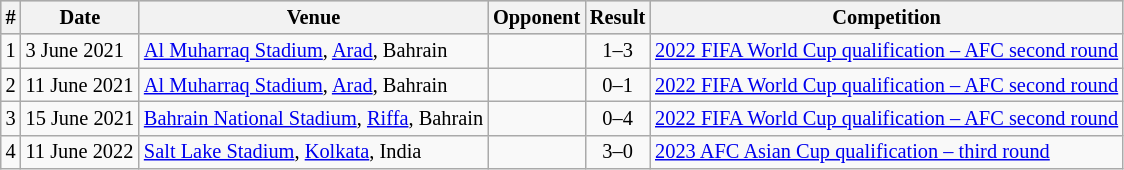<table class="wikitable" style="font-size:85%; text-align: left;">
<tr bgcolor="#CCCCCC" align="center">
<th>#</th>
<th>Date</th>
<th>Venue</th>
<th>Opponent</th>
<th>Result</th>
<th>Competition</th>
</tr>
<tr>
<td>1</td>
<td>3 June 2021</td>
<td><a href='#'>Al Muharraq Stadium</a>, <a href='#'>Arad</a>, Bahrain</td>
<td></td>
<td align=center>1–3</td>
<td><a href='#'>2022 FIFA World Cup qualification – AFC second round</a></td>
</tr>
<tr>
<td>2</td>
<td>11 June 2021</td>
<td><a href='#'>Al Muharraq Stadium</a>, <a href='#'>Arad</a>, Bahrain</td>
<td></td>
<td align=center>0–1</td>
<td><a href='#'>2022 FIFA World Cup qualification – AFC second round</a></td>
</tr>
<tr>
<td>3</td>
<td>15 June 2021</td>
<td><a href='#'>Bahrain National Stadium</a>, <a href='#'>Riffa</a>, Bahrain</td>
<td></td>
<td align=center>0–4</td>
<td><a href='#'>2022 FIFA World Cup qualification – AFC second round</a></td>
</tr>
<tr>
<td>4</td>
<td>11 June 2022</td>
<td><a href='#'>Salt Lake Stadium</a>, <a href='#'>Kolkata</a>, India</td>
<td></td>
<td align=center>3–0</td>
<td><a href='#'>2023 AFC Asian Cup qualification – third round</a></td>
</tr>
</table>
